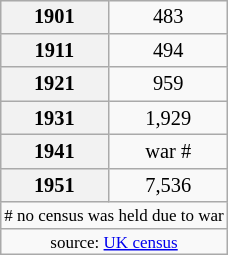<table class="wikitable" align="right" style=font-size:85%;margin-left:10px;>
<tr>
<th align="center">1901</th>
<td align="center">483</td>
</tr>
<tr>
<th align="center">1911</th>
<td align="center">494</td>
</tr>
<tr>
<th align="center">1921</th>
<td align="center">959</td>
</tr>
<tr>
<th align="center">1931</th>
<td align="center">1,929</td>
</tr>
<tr>
<th align="center">1941</th>
<td align="center">war #</td>
</tr>
<tr>
<th align="center">1951</th>
<td align="center">7,536</td>
</tr>
<tr>
<td style="font-size:smaller" colspan=2># no census was held due to war</td>
</tr>
<tr>
<td style="font-size:smaller" colspan=2 align=center>source: <a href='#'>UK census</a></td>
</tr>
</table>
